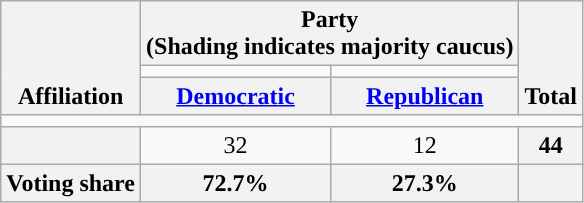<table class=wikitable style="text-align:center">
<tr style="vertical-align:bottom;">
<th rowspan=3>Affiliation</th>
<th colspan=2>Party <div>(Shading indicates majority caucus)</div></th>
<th rowspan=3>Total</th>
</tr>
<tr style="height:5px">
<td style="background-color:"></td>
<td style="background-color:"></td>
</tr>
<tr>
<th><a href='#'>Democratic</a></th>
<th><a href='#'>Republican</a></th>
</tr>
<tr>
<td colspan=5></td>
</tr>
<tr>
<th nowrap style="font-size:80%"></th>
<td>32</td>
<td>12</td>
<th>44</th>
</tr>
<tr>
<th>Voting share</th>
<th>72.7%</th>
<th>27.3% </th>
<th colspan=2></th>
</tr>
</table>
